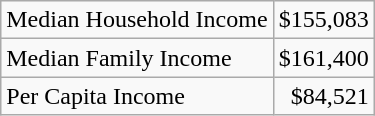<table class="wikitable" style="float:left; margin-right:1em">
<tr>
<td>Median Household Income</td>
<td align=right>$155,083</td>
</tr>
<tr>
<td>Median Family Income</td>
<td align=right>$161,400</td>
</tr>
<tr>
<td>Per Capita Income</td>
<td align=right>$84,521</td>
</tr>
</table>
